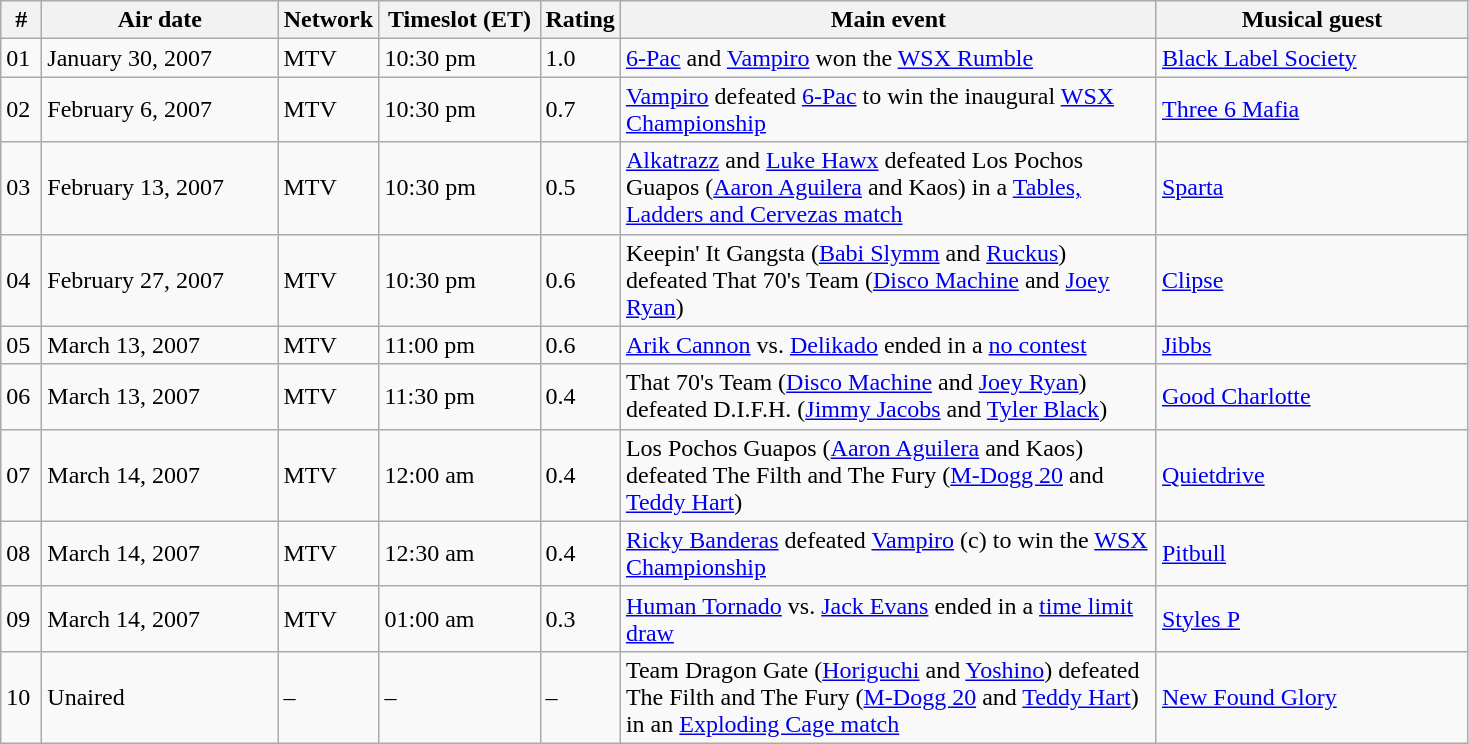<table class="wikitable">
<tr>
<th width="20">#</th>
<th width="150">Air date</th>
<th width="60">Network</th>
<th width="100">Timeslot (ET)</th>
<th width="40">Rating</th>
<th width="350">Main event</th>
<th width="200">Musical guest</th>
</tr>
<tr>
<td>01</td>
<td>January 30, 2007</td>
<td>MTV</td>
<td>10:30 pm</td>
<td>1.0</td>
<td><a href='#'>6-Pac</a> and <a href='#'>Vampiro</a> won the <a href='#'>WSX Rumble</a></td>
<td><a href='#'>Black Label Society</a></td>
</tr>
<tr>
<td>02</td>
<td>February 6, 2007</td>
<td>MTV</td>
<td>10:30 pm</td>
<td>0.7</td>
<td><a href='#'>Vampiro</a> defeated <a href='#'>6-Pac</a> to win the inaugural <a href='#'>WSX Championship</a></td>
<td><a href='#'>Three 6 Mafia</a></td>
</tr>
<tr>
<td>03</td>
<td>February 13, 2007</td>
<td>MTV</td>
<td>10:30 pm</td>
<td>0.5</td>
<td><a href='#'>Alkatrazz</a> and <a href='#'>Luke Hawx</a> defeated Los Pochos Guapos (<a href='#'>Aaron Aguilera</a> and Kaos) in a <a href='#'>Tables, Ladders and Cervezas match</a></td>
<td><a href='#'>Sparta</a></td>
</tr>
<tr>
<td>04</td>
<td>February 27, 2007</td>
<td>MTV</td>
<td>10:30 pm</td>
<td>0.6</td>
<td>Keepin' It Gangsta (<a href='#'>Babi Slymm</a> and <a href='#'>Ruckus</a>) defeated That 70's Team (<a href='#'>Disco Machine</a> and <a href='#'>Joey Ryan</a>)</td>
<td><a href='#'>Clipse</a></td>
</tr>
<tr>
<td>05</td>
<td>March 13, 2007</td>
<td>MTV</td>
<td>11:00 pm</td>
<td>0.6</td>
<td><a href='#'>Arik Cannon</a> vs. <a href='#'>Delikado</a> ended in a <a href='#'>no contest</a></td>
<td><a href='#'>Jibbs</a></td>
</tr>
<tr>
<td>06</td>
<td>March 13, 2007</td>
<td>MTV</td>
<td>11:30 pm</td>
<td>0.4</td>
<td>That 70's Team (<a href='#'>Disco Machine</a> and <a href='#'>Joey Ryan</a>) defeated D.I.F.H. (<a href='#'>Jimmy Jacobs</a> and <a href='#'>Tyler Black</a>)</td>
<td><a href='#'>Good Charlotte</a></td>
</tr>
<tr>
<td>07</td>
<td>March 14, 2007</td>
<td>MTV</td>
<td>12:00 am</td>
<td>0.4</td>
<td>Los Pochos Guapos (<a href='#'>Aaron Aguilera</a> and Kaos) defeated The Filth and The Fury (<a href='#'>M-Dogg 20</a> and <a href='#'>Teddy Hart</a>)</td>
<td><a href='#'>Quietdrive</a></td>
</tr>
<tr>
<td>08</td>
<td>March 14, 2007</td>
<td>MTV</td>
<td>12:30 am</td>
<td>0.4</td>
<td><a href='#'>Ricky Banderas</a> defeated <a href='#'>Vampiro</a> (c) to win the <a href='#'>WSX Championship</a></td>
<td><a href='#'>Pitbull</a></td>
</tr>
<tr>
<td>09</td>
<td>March 14, 2007</td>
<td>MTV</td>
<td>01:00 am</td>
<td>0.3</td>
<td><a href='#'>Human Tornado</a> vs. <a href='#'>Jack Evans</a> ended in a <a href='#'>time limit draw</a></td>
<td><a href='#'>Styles P</a></td>
</tr>
<tr>
<td>10</td>
<td>Unaired</td>
<td>–</td>
<td>–</td>
<td>–</td>
<td>Team Dragon Gate (<a href='#'>Horiguchi</a> and <a href='#'>Yoshino</a>) defeated The Filth and The Fury (<a href='#'>M-Dogg 20</a> and <a href='#'>Teddy Hart</a>) in an <a href='#'>Exploding Cage match</a></td>
<td><a href='#'>New Found Glory</a></td>
</tr>
</table>
